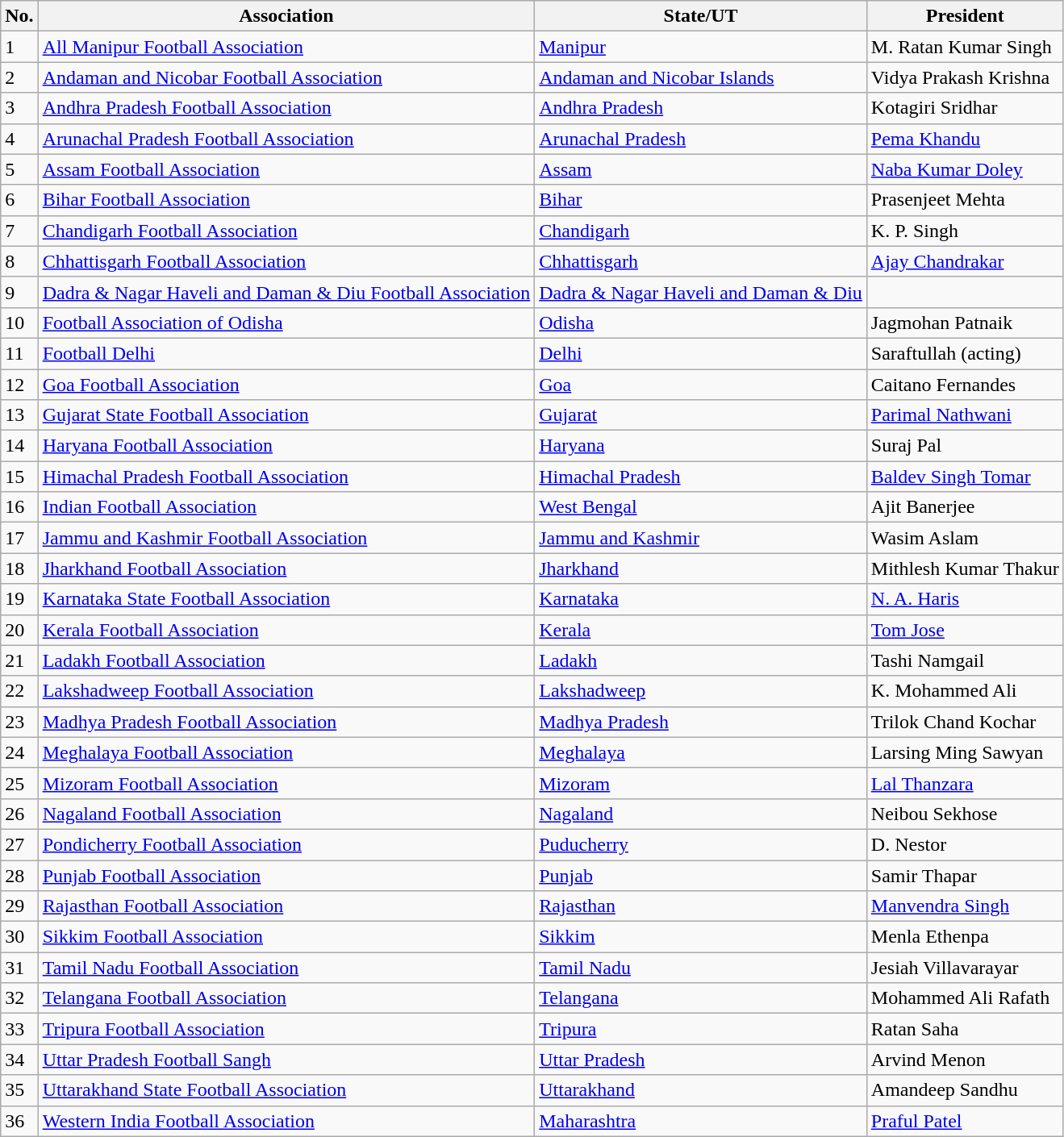<table class="wikitable sortable">
<tr>
<th>No.</th>
<th>Association</th>
<th>State/UT</th>
<th>President</th>
</tr>
<tr>
<td>1</td>
<td><a href='#'>All Manipur Football Association</a></td>
<td><a href='#'>Manipur</a></td>
<td>M. Ratan Kumar Singh</td>
</tr>
<tr>
<td>2</td>
<td><a href='#'>Andaman and Nicobar Football Association</a></td>
<td><a href='#'>Andaman and Nicobar Islands</a></td>
<td>Vidya Prakash Krishna</td>
</tr>
<tr>
<td>3</td>
<td><a href='#'>Andhra Pradesh Football Association</a></td>
<td><a href='#'>Andhra Pradesh</a></td>
<td>Kotagiri Sridhar</td>
</tr>
<tr>
<td>4</td>
<td><a href='#'>Arunachal Pradesh Football Association</a></td>
<td><a href='#'>Arunachal Pradesh</a></td>
<td><a href='#'>Pema Khandu</a></td>
</tr>
<tr>
<td>5</td>
<td><a href='#'>Assam Football Association</a></td>
<td><a href='#'>Assam</a></td>
<td><a href='#'>Naba Kumar Doley</a></td>
</tr>
<tr>
<td>6</td>
<td><a href='#'>Bihar Football Association</a></td>
<td><a href='#'>Bihar</a></td>
<td>Prasenjeet Mehta</td>
</tr>
<tr>
<td>7</td>
<td><a href='#'>Chandigarh Football Association</a></td>
<td><a href='#'>Chandigarh</a></td>
<td>K. P. Singh</td>
</tr>
<tr>
<td>8</td>
<td><a href='#'>Chhattisgarh Football Association</a></td>
<td><a href='#'>Chhattisgarh</a></td>
<td><a href='#'>Ajay Chandrakar</a></td>
</tr>
<tr>
<td>9</td>
<td><a href='#'>Dadra & Nagar Haveli and Daman & Diu Football Association</a></td>
<td><a href='#'>Dadra & Nagar Haveli and Daman & Diu</a></td>
<td></td>
</tr>
<tr>
<td>10</td>
<td><a href='#'>Football Association of Odisha</a></td>
<td><a href='#'>Odisha</a></td>
<td>Jagmohan Patnaik</td>
</tr>
<tr>
<td>11</td>
<td><a href='#'>Football Delhi</a></td>
<td><a href='#'>Delhi</a></td>
<td>Saraftullah (acting)</td>
</tr>
<tr>
<td>12</td>
<td><a href='#'>Goa Football Association</a></td>
<td><a href='#'>Goa</a></td>
<td>Caitano Fernandes</td>
</tr>
<tr>
<td>13</td>
<td><a href='#'>Gujarat State Football Association</a></td>
<td><a href='#'>Gujarat</a></td>
<td><a href='#'>Parimal Nathwani</a></td>
</tr>
<tr>
<td>14</td>
<td><a href='#'>Haryana Football Association</a></td>
<td><a href='#'>Haryana</a></td>
<td>Suraj Pal</td>
</tr>
<tr>
<td>15</td>
<td><a href='#'>Himachal Pradesh Football Association</a></td>
<td><a href='#'>Himachal Pradesh</a></td>
<td><a href='#'>Baldev Singh Tomar</a></td>
</tr>
<tr>
<td>16</td>
<td><a href='#'>Indian Football Association</a></td>
<td><a href='#'>West Bengal</a></td>
<td>Ajit Banerjee</td>
</tr>
<tr>
<td>17</td>
<td><a href='#'>Jammu and Kashmir Football Association</a></td>
<td><a href='#'>Jammu and Kashmir</a></td>
<td>Wasim Aslam</td>
</tr>
<tr>
<td>18</td>
<td><a href='#'>Jharkhand Football Association</a></td>
<td><a href='#'>Jharkhand</a></td>
<td>Mithlesh Kumar Thakur</td>
</tr>
<tr>
<td>19</td>
<td><a href='#'>Karnataka State Football Association</a></td>
<td><a href='#'>Karnataka</a></td>
<td><a href='#'>N. A. Haris</a></td>
</tr>
<tr>
<td>20</td>
<td><a href='#'>Kerala Football Association</a></td>
<td><a href='#'>Kerala</a></td>
<td><a href='#'>Tom Jose</a></td>
</tr>
<tr>
<td>21</td>
<td><a href='#'>Ladakh Football Association</a></td>
<td><a href='#'>Ladakh</a></td>
<td>Tashi Namgail</td>
</tr>
<tr>
<td>22</td>
<td><a href='#'>Lakshadweep Football Association</a></td>
<td><a href='#'>Lakshadweep</a></td>
<td>K. Mohammed Ali</td>
</tr>
<tr>
<td>23</td>
<td><a href='#'>Madhya Pradesh Football Association</a></td>
<td><a href='#'>Madhya Pradesh</a></td>
<td>Trilok Chand Kochar</td>
</tr>
<tr>
<td>24</td>
<td><a href='#'>Meghalaya Football Association</a></td>
<td><a href='#'>Meghalaya</a></td>
<td>Larsing Ming Sawyan</td>
</tr>
<tr>
<td>25</td>
<td><a href='#'>Mizoram Football Association</a></td>
<td><a href='#'>Mizoram</a></td>
<td><a href='#'>Lal Thanzara</a></td>
</tr>
<tr>
<td>26</td>
<td><a href='#'>Nagaland Football Association</a></td>
<td><a href='#'>Nagaland</a></td>
<td>Neibou Sekhose</td>
</tr>
<tr>
<td>27</td>
<td><a href='#'>Pondicherry Football Association</a></td>
<td><a href='#'>Puducherry</a></td>
<td>D. Nestor</td>
</tr>
<tr>
<td>28</td>
<td><a href='#'>Punjab Football Association</a></td>
<td><a href='#'>Punjab</a></td>
<td>Samir Thapar</td>
</tr>
<tr>
<td>29</td>
<td><a href='#'>Rajasthan Football Association</a></td>
<td><a href='#'>Rajasthan</a></td>
<td><a href='#'>Manvendra Singh</a></td>
</tr>
<tr>
<td>30</td>
<td><a href='#'>Sikkim Football Association</a></td>
<td><a href='#'>Sikkim</a></td>
<td>Menla Ethenpa</td>
</tr>
<tr>
<td>31</td>
<td><a href='#'>Tamil Nadu Football Association</a></td>
<td><a href='#'>Tamil Nadu</a></td>
<td>Jesiah Villavarayar</td>
</tr>
<tr>
<td>32</td>
<td><a href='#'>Telangana Football Association</a></td>
<td><a href='#'>Telangana</a></td>
<td>Mohammed Ali Rafath</td>
</tr>
<tr>
<td>33</td>
<td><a href='#'>Tripura Football Association</a></td>
<td><a href='#'>Tripura</a></td>
<td>Ratan Saha</td>
</tr>
<tr>
<td>34</td>
<td><a href='#'>Uttar Pradesh Football Sangh</a></td>
<td><a href='#'>Uttar Pradesh</a></td>
<td>Arvind Menon</td>
</tr>
<tr>
<td>35</td>
<td><a href='#'>Uttarakhand State Football Association</a></td>
<td><a href='#'>Uttarakhand</a></td>
<td>Amandeep Sandhu</td>
</tr>
<tr>
<td>36</td>
<td><a href='#'>Western India Football Association</a></td>
<td><a href='#'>Maharashtra</a></td>
<td><a href='#'>Praful Patel</a></td>
</tr>
</table>
